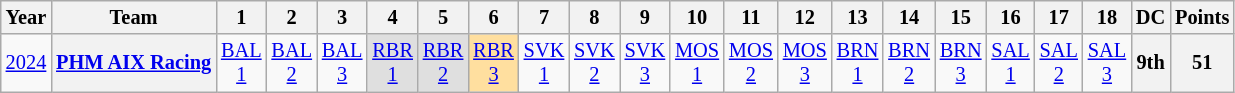<table class="wikitable" style="text-align:center; font-size:85%">
<tr>
<th>Year</th>
<th>Team</th>
<th>1</th>
<th>2</th>
<th>3</th>
<th>4</th>
<th>5</th>
<th>6</th>
<th>7</th>
<th>8</th>
<th>9</th>
<th>10</th>
<th>11</th>
<th>12</th>
<th>13</th>
<th>14</th>
<th>15</th>
<th>16</th>
<th>17</th>
<th>18</th>
<th>DC</th>
<th>Points</th>
</tr>
<tr>
<td><a href='#'>2024</a></td>
<th nowrap><a href='#'>PHM AIX Racing</a></th>
<td style="background:#;"><a href='#'>BAL<br>1</a><br></td>
<td style="background:#;"><a href='#'>BAL<br>2</a><br></td>
<td style="background:#;"><a href='#'>BAL<br>3</a><br></td>
<td style="background:#DFDFDF;"><a href='#'>RBR<br>1</a><br></td>
<td style="background:#DFDFDF;"><a href='#'>RBR<br>2</a><br></td>
<td style="background:#FFDF9F;"><a href='#'>RBR<br>3</a><br></td>
<td style="background:#;"><a href='#'>SVK<br>1</a><br></td>
<td style="background:#;"><a href='#'>SVK<br>2</a><br></td>
<td style="background:#;"><a href='#'>SVK<br>3</a><br></td>
<td style="background:#;"><a href='#'>MOS<br>1</a><em><br></td>
<td style="background:#;"><a href='#'>MOS<br>2</a><br></td>
<td style="background:#;"><a href='#'>MOS<br>3</a><br></td>
<td style="background:#;"><a href='#'>BRN<br>1</a><br></td>
<td style="background:#;"><a href='#'>BRN<br>2</a><br></td>
<td style="background:#;"><a href='#'>BRN<br>3</a><br></td>
<td style="background:#;"><a href='#'>SAL<br>1</a><br></td>
<td style="background:#;"><a href='#'>SAL<br>2</a><br></td>
<td style="background:#;"><a href='#'>SAL<br>3</a><br></td>
<th>9th</th>
<th>51</th>
</tr>
</table>
